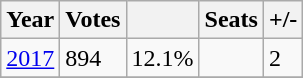<table class="wikitable">
<tr>
<th>Year</th>
<th>Votes</th>
<th></th>
<th>Seats</th>
<th>+/-</th>
</tr>
<tr>
<td><a href='#'>2017</a></td>
<td>894</td>
<td>12.1%</td>
<td></td>
<td>2</td>
</tr>
<tr>
</tr>
</table>
